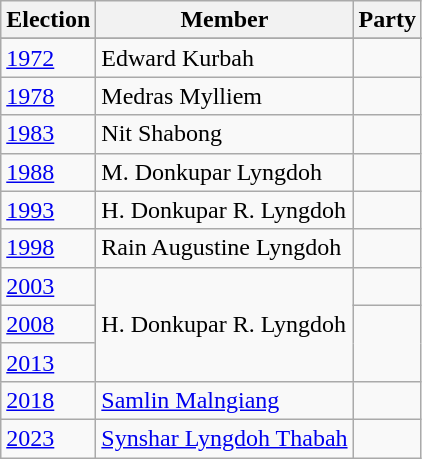<table class="wikitable sortable">
<tr>
<th>Election</th>
<th>Member</th>
<th colspan=2>Party</th>
</tr>
<tr>
</tr>
<tr>
<td><a href='#'>1972</a></td>
<td>Edward Kurbah</td>
<td></td>
</tr>
<tr>
<td><a href='#'>1978</a></td>
<td>Medras Mylliem</td>
<td></td>
</tr>
<tr>
<td><a href='#'>1983</a></td>
<td>Nit Shabong</td>
<td></td>
</tr>
<tr>
<td><a href='#'>1988</a></td>
<td>M. Donkupar Lyngdoh</td>
<td></td>
</tr>
<tr>
<td><a href='#'>1993</a></td>
<td>H. Donkupar R. Lyngdoh</td>
</tr>
<tr>
<td><a href='#'>1998</a></td>
<td>Rain Augustine Lyngdoh</td>
<td></td>
</tr>
<tr>
<td><a href='#'>2003</a></td>
<td rowspan=3>H. Donkupar R. Lyngdoh</td>
<td></td>
</tr>
<tr>
<td><a href='#'>2008</a></td>
</tr>
<tr>
<td><a href='#'>2013</a></td>
</tr>
<tr>
<td><a href='#'>2018</a></td>
<td><a href='#'>Samlin Malngiang</a></td>
<td></td>
</tr>
<tr>
<td><a href='#'>2023</a></td>
<td><a href='#'>Synshar Lyngdoh Thabah</a></td>
<td></td>
</tr>
</table>
